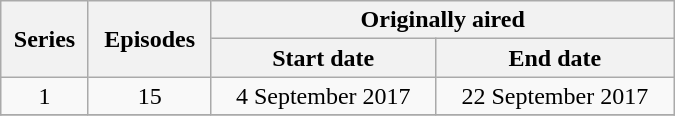<table class="wikitable" style="text-align:center; width:450px;">
<tr>
<th rowspan="2">Series</th>
<th rowspan="2">Episodes</th>
<th colspan="2">Originally aired</th>
</tr>
<tr>
<th>Start date</th>
<th>End date</th>
</tr>
<tr>
<td scope="row">1</td>
<td>15</td>
<td>4 September 2017</td>
<td>22 September 2017</td>
</tr>
<tr>
</tr>
</table>
